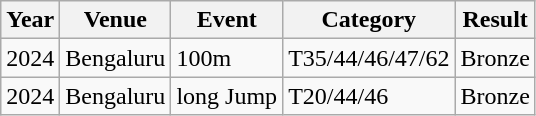<table class="wikitable">
<tr>
<th>Year</th>
<th>Venue</th>
<th>Event</th>
<th>Category</th>
<th>Result</th>
</tr>
<tr>
<td>2024</td>
<td>Bengaluru</td>
<td>100m</td>
<td>T35/44/46/47/62</td>
<td>Bronze</td>
</tr>
<tr>
<td>2024</td>
<td>Bengaluru</td>
<td>long Jump</td>
<td>T20/44/46</td>
<td>Bronze</td>
</tr>
</table>
